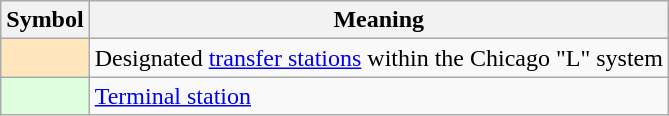<table class="wikitable" style="font-size:100%;">
<tr>
<th scope="col">Symbol</th>
<th scope="col">Meaning</th>
</tr>
<tr>
<th scope="row" style="background-color:#FFE6BD"></th>
<td>Designated <a href='#'>transfer stations</a> within the Chicago "L" system</td>
</tr>
<tr>
<th scope="row" style="background-color:#ddffdd"></th>
<td><a href='#'>Terminal station</a></td>
</tr>
</table>
